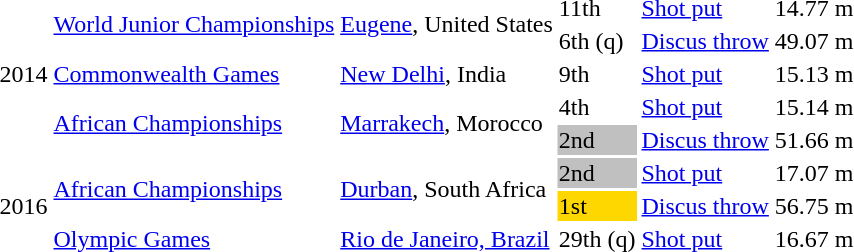<table>
<tr>
<td rowspan=5>2014</td>
<td rowspan=2><a href='#'>World Junior Championships</a></td>
<td rowspan=2><a href='#'>Eugene</a>, United States</td>
<td>11th</td>
<td><a href='#'>Shot put</a></td>
<td>14.77 m</td>
</tr>
<tr>
<td>6th (q)</td>
<td><a href='#'>Discus throw</a></td>
<td>49.07 m</td>
</tr>
<tr>
<td><a href='#'>Commonwealth Games</a></td>
<td><a href='#'>New Delhi</a>, India</td>
<td>9th</td>
<td><a href='#'>Shot put</a></td>
<td>15.13 m</td>
</tr>
<tr>
<td rowspan=2><a href='#'>African Championships</a></td>
<td rowspan=2><a href='#'>Marrakech</a>, Morocco</td>
<td>4th</td>
<td><a href='#'>Shot put</a></td>
<td>15.14 m</td>
</tr>
<tr>
<td bgcolor=silver>2nd</td>
<td><a href='#'>Discus throw</a></td>
<td>51.66 m</td>
</tr>
<tr>
<td rowspan=3>2016</td>
<td rowspan=2><a href='#'>African Championships</a></td>
<td rowspan=2><a href='#'>Durban</a>, South Africa</td>
<td bgcolor=silver>2nd</td>
<td><a href='#'>Shot put</a></td>
<td>17.07 m</td>
</tr>
<tr>
<td bgcolor=gold>1st</td>
<td><a href='#'>Discus throw</a></td>
<td>56.75 m</td>
</tr>
<tr>
<td><a href='#'>Olympic Games</a></td>
<td><a href='#'>Rio de Janeiro, Brazil</a></td>
<td>29th (q)</td>
<td><a href='#'>Shot put</a></td>
<td>16.67 m</td>
</tr>
</table>
